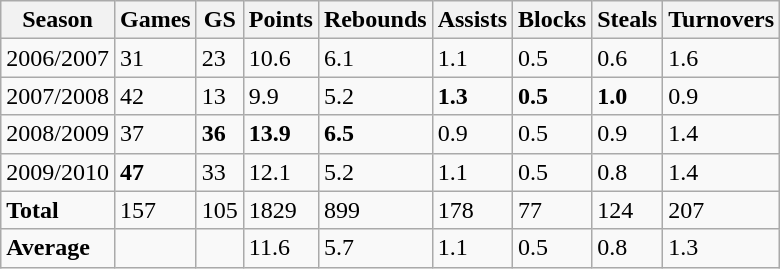<table class="wikitable">
<tr>
<th>Season</th>
<th>Games</th>
<th>GS</th>
<th>Points</th>
<th>Rebounds</th>
<th>Assists</th>
<th>Blocks</th>
<th>Steals</th>
<th>Turnovers</th>
</tr>
<tr>
<td>2006/2007</td>
<td>31</td>
<td>23</td>
<td>10.6</td>
<td>6.1</td>
<td>1.1</td>
<td>0.5</td>
<td>0.6</td>
<td>1.6</td>
</tr>
<tr>
<td>2007/2008</td>
<td>42</td>
<td>13</td>
<td>9.9</td>
<td>5.2</td>
<td><strong>1.3</strong></td>
<td><strong>0.5</strong></td>
<td><strong>1.0</strong></td>
<td>0.9</td>
</tr>
<tr>
<td>2008/2009</td>
<td>37</td>
<td><strong>36</strong></td>
<td><strong>13.9</strong></td>
<td><strong>6.5</strong></td>
<td>0.9</td>
<td>0.5</td>
<td>0.9</td>
<td>1.4</td>
</tr>
<tr>
<td>2009/2010</td>
<td><strong>47</strong></td>
<td>33</td>
<td>12.1</td>
<td>5.2</td>
<td>1.1</td>
<td>0.5</td>
<td>0.8</td>
<td>1.4</td>
</tr>
<tr>
<td><strong>Total</strong></td>
<td>157</td>
<td>105</td>
<td>1829</td>
<td>899</td>
<td>178</td>
<td>77</td>
<td>124</td>
<td>207</td>
</tr>
<tr>
<td><strong>Average</strong></td>
<td></td>
<td></td>
<td>11.6</td>
<td>5.7</td>
<td>1.1</td>
<td>0.5</td>
<td>0.8</td>
<td>1.3</td>
</tr>
</table>
